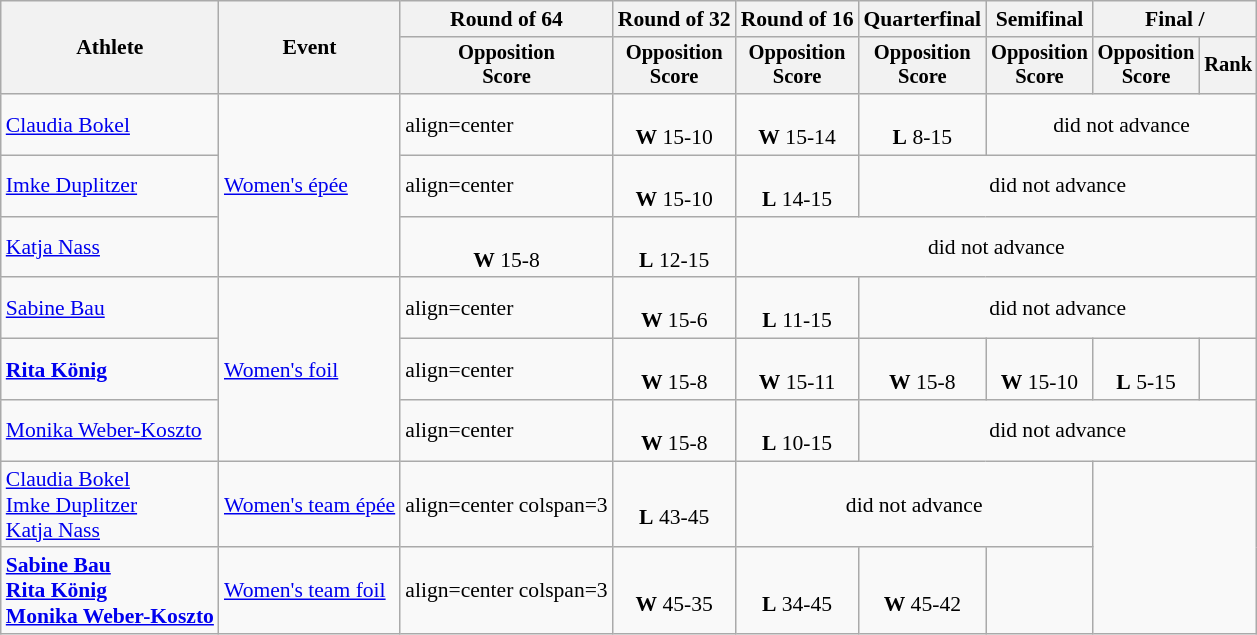<table class="wikitable" style="font-size:90%">
<tr>
<th rowspan="2">Athlete</th>
<th rowspan="2">Event</th>
<th>Round of 64</th>
<th>Round of 32</th>
<th>Round of 16</th>
<th>Quarterfinal</th>
<th>Semifinal</th>
<th colspan=2>Final / </th>
</tr>
<tr style="font-size:95%">
<th>Opposition <br> Score</th>
<th>Opposition <br> Score</th>
<th>Opposition <br> Score</th>
<th>Opposition <br> Score</th>
<th>Opposition <br> Score</th>
<th>Opposition <br> Score</th>
<th>Rank</th>
</tr>
<tr>
<td align=left><a href='#'>Claudia Bokel</a></td>
<td align=left rowspan=3><a href='#'>Women's épée</a></td>
<td>align=center </td>
<td align=center><br><strong>W</strong> 15-10</td>
<td align=center><br><strong>W</strong> 15-14</td>
<td align=center><br><strong>L</strong> 8-15</td>
<td align=center colspan=3>did not advance</td>
</tr>
<tr>
<td align=left><a href='#'>Imke Duplitzer</a></td>
<td>align=center </td>
<td align=center><br><strong>W</strong> 15-10</td>
<td align=center><br><strong>L</strong> 14-15</td>
<td align=center colspan=4>did not advance</td>
</tr>
<tr>
<td align=left><a href='#'>Katja Nass</a></td>
<td align=center><br><strong>W</strong> 15-8</td>
<td align=center><br><strong>L</strong> 12-15</td>
<td align=center colspan=5>did not advance</td>
</tr>
<tr>
<td align=left><a href='#'>Sabine Bau</a></td>
<td align=left rowspan=3><a href='#'>Women's foil</a></td>
<td>align=center </td>
<td align=center><br><strong>W</strong> 15-6</td>
<td align=center><br><strong>L</strong> 11-15</td>
<td align=center colspan=4>did not advance</td>
</tr>
<tr>
<td align=left><strong><a href='#'>Rita König</a></strong></td>
<td>align=center </td>
<td align=center><br><strong>W</strong> 15-8</td>
<td align=center><br><strong>W</strong> 15-11</td>
<td align=center><br><strong>W</strong> 15-8</td>
<td align=center><br><strong>W</strong> 15-10</td>
<td align=center><br><strong>L</strong> 5-15</td>
<td align=center></td>
</tr>
<tr>
<td align=left><a href='#'>Monika Weber-Koszto</a></td>
<td>align=center </td>
<td align=center><br><strong>W</strong> 15-8</td>
<td align=center><br><strong>L</strong> 10-15</td>
<td align=center colspan=4>did not advance</td>
</tr>
<tr>
<td align=left><a href='#'>Claudia Bokel</a><br> <a href='#'>Imke Duplitzer</a><br> <a href='#'>Katja Nass</a></td>
<td align=left><a href='#'>Women's team épée</a></td>
<td>align=center colspan=3 </td>
<td align=center><br><strong>L</strong> 43-45</td>
<td align=center colspan=3>did not advance</td>
</tr>
<tr>
<td align=left><strong><a href='#'>Sabine Bau</a></strong><br> <strong><a href='#'>Rita König</a></strong><br> <strong><a href='#'>Monika Weber-Koszto</a></strong></td>
<td align=left><a href='#'>Women's team foil</a></td>
<td>align=center colspan=3 </td>
<td align=center><br><strong>W</strong> 45-35</td>
<td align=center><br><strong>L</strong> 34-45</td>
<td align=center><br><strong>W</strong> 45-42</td>
<td align=center></td>
</tr>
</table>
